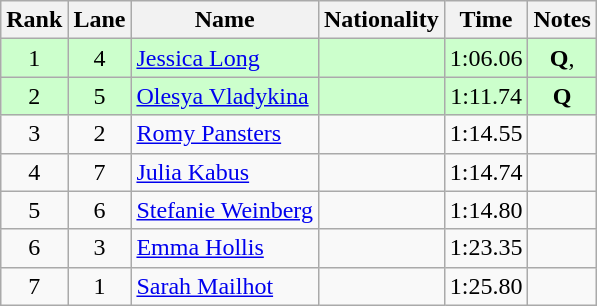<table class="wikitable">
<tr>
<th>Rank</th>
<th>Lane</th>
<th>Name</th>
<th>Nationality</th>
<th>Time</th>
<th>Notes</th>
</tr>
<tr bgcolor=ccffcc>
<td align=center>1</td>
<td align=center>4</td>
<td><a href='#'>Jessica Long</a></td>
<td></td>
<td align=center>1:06.06</td>
<td align=center><strong>Q</strong>, <strong></strong></td>
</tr>
<tr bgcolor=ccffcc>
<td align=center>2</td>
<td align=center>5</td>
<td><a href='#'>Olesya Vladykina</a></td>
<td></td>
<td align=center>1:11.74</td>
<td align=center><strong>Q</strong></td>
</tr>
<tr>
<td align=center>3</td>
<td align=center>2</td>
<td><a href='#'>Romy Pansters</a></td>
<td></td>
<td align=center>1:14.55</td>
<td align=center></td>
</tr>
<tr>
<td align=center>4</td>
<td align=center>7</td>
<td><a href='#'>Julia Kabus</a></td>
<td></td>
<td align=center>1:14.74</td>
<td align=center></td>
</tr>
<tr>
<td align=center>5</td>
<td align=center>6</td>
<td><a href='#'>Stefanie Weinberg</a></td>
<td></td>
<td align=center>1:14.80</td>
<td align=center></td>
</tr>
<tr>
<td align=center>6</td>
<td align=center>3</td>
<td><a href='#'>Emma Hollis</a></td>
<td></td>
<td align=center>1:23.35</td>
<td align=center></td>
</tr>
<tr>
<td align=center>7</td>
<td align=center>1</td>
<td><a href='#'>Sarah Mailhot</a></td>
<td></td>
<td align=center>1:25.80</td>
<td align=center></td>
</tr>
</table>
